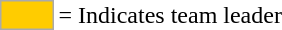<table>
<tr>
<td style="background:#fc0; border:1px solid #aaa; width:2em;"></td>
<td>= Indicates team leader</td>
</tr>
</table>
